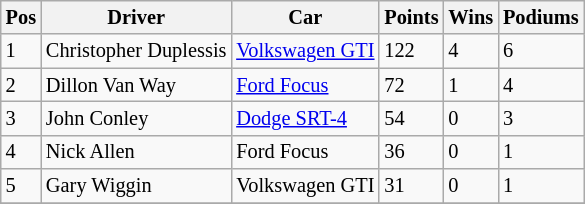<table class="wikitable" style="font-size: 85%">
<tr>
<th>Pos</th>
<th>Driver</th>
<th>Car</th>
<th>Points</th>
<th>Wins</th>
<th>Podiums</th>
</tr>
<tr>
<td>1</td>
<td>Christopher Duplessis</td>
<td><a href='#'>Volkswagen GTI</a></td>
<td>122</td>
<td>4</td>
<td>6</td>
</tr>
<tr>
<td>2</td>
<td>Dillon Van Way</td>
<td><a href='#'>Ford Focus</a></td>
<td>72</td>
<td>1</td>
<td>4</td>
</tr>
<tr>
<td>3</td>
<td>John Conley</td>
<td><a href='#'>Dodge SRT-4</a></td>
<td>54</td>
<td>0</td>
<td>3</td>
</tr>
<tr>
<td>4</td>
<td>Nick Allen</td>
<td>Ford Focus</td>
<td>36</td>
<td>0</td>
<td>1</td>
</tr>
<tr>
<td>5</td>
<td>Gary Wiggin</td>
<td>Volkswagen GTI</td>
<td>31</td>
<td>0</td>
<td>1</td>
</tr>
<tr style="background:#cef2e0; color:black">
</tr>
</table>
